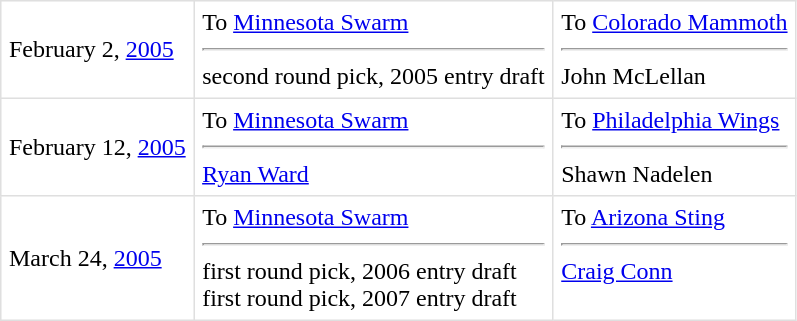<table border=1 style="border-collapse:collapse" bordercolor="#DFDFDF"  cellpadding="5">
<tr>
<td>February 2, <a href='#'>2005</a><br></td>
<td valign="top">To <a href='#'>Minnesota Swarm</a> <hr> second round pick, 2005 entry draft</td>
<td valign="top">To <a href='#'>Colorado Mammoth</a> <hr>John McLellan</td>
</tr>
<tr>
<td>February 12, <a href='#'>2005</a><br></td>
<td valign="top">To <a href='#'>Minnesota Swarm</a> <hr> <a href='#'>Ryan Ward</a></td>
<td valign="top">To <a href='#'>Philadelphia Wings</a> <hr>Shawn Nadelen</td>
</tr>
<tr>
<td>March 24, <a href='#'>2005</a><br></td>
<td valign="top">To <a href='#'>Minnesota Swarm</a> <hr>first round pick, 2006 entry draft<br>first round pick, 2007 entry draft</td>
<td valign="top">To <a href='#'>Arizona Sting</a> <hr> <a href='#'>Craig Conn</a></td>
</tr>
</table>
